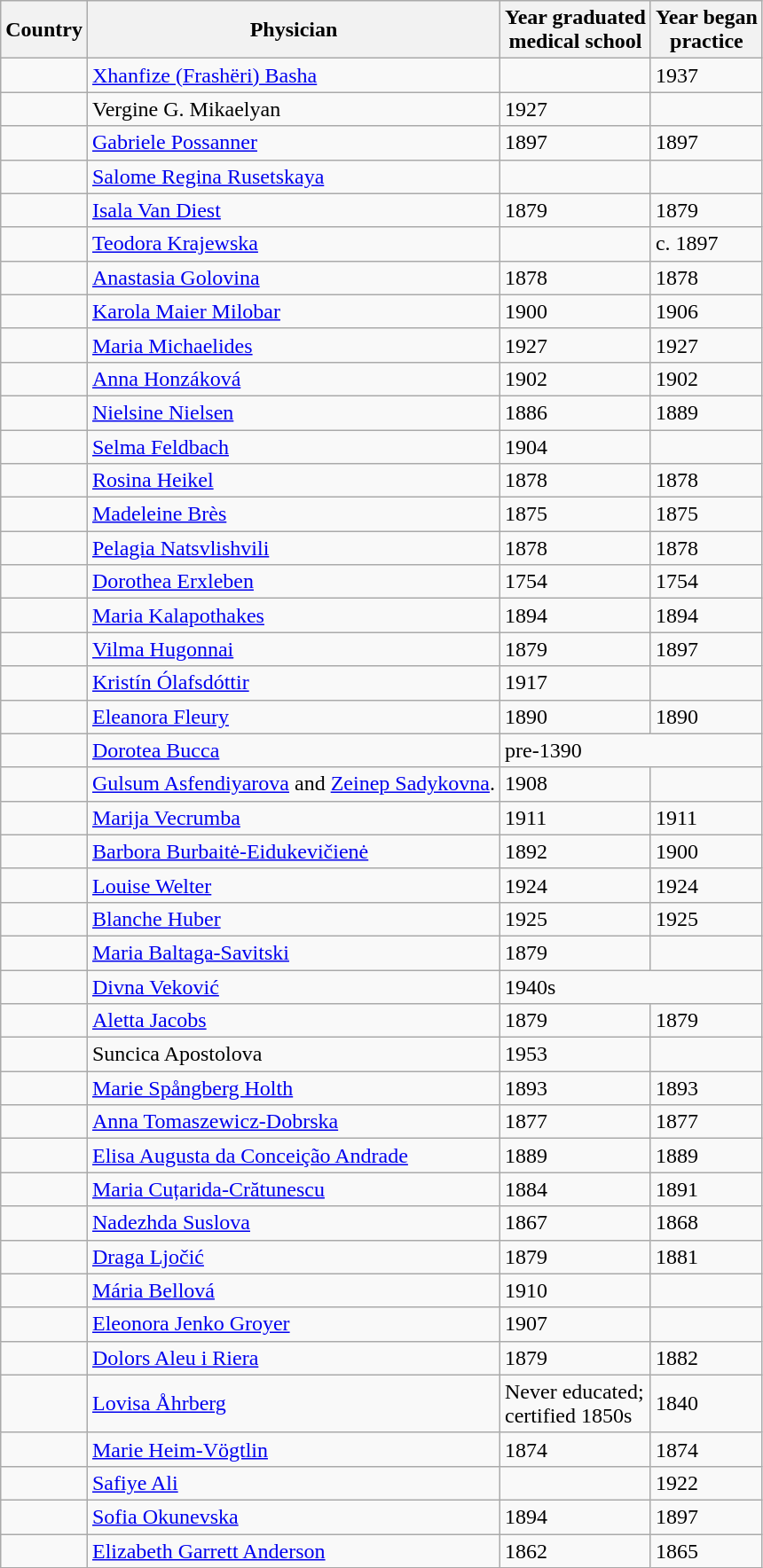<table class="wikitable">
<tr>
<th>Country</th>
<th>Physician</th>
<th>Year graduated<br>medical school</th>
<th>Year began<br>practice</th>
</tr>
<tr>
<td></td>
<td><a href='#'>Xhanfize (Frashëri) Basha</a></td>
<td></td>
<td>1937</td>
</tr>
<tr>
<td></td>
<td>Vergine G. Mikaelyan</td>
<td>1927</td>
<td></td>
</tr>
<tr>
<td></td>
<td><a href='#'>Gabriele Possanner</a></td>
<td>1897</td>
<td>1897</td>
</tr>
<tr>
<td></td>
<td><a href='#'>Salome Regina Rusetskaya</a></td>
<td></td>
<td></td>
</tr>
<tr>
<td></td>
<td><a href='#'>Isala Van Diest</a></td>
<td>1879</td>
<td>1879</td>
</tr>
<tr>
<td></td>
<td><a href='#'>Teodora Krajewska</a></td>
<td></td>
<td>c. 1897</td>
</tr>
<tr>
<td></td>
<td><a href='#'>Anastasia Golovina</a></td>
<td>1878</td>
<td>1878</td>
</tr>
<tr>
<td></td>
<td><a href='#'>Karola Maier Milobar</a></td>
<td>1900</td>
<td>1906</td>
</tr>
<tr>
<td></td>
<td><a href='#'>Maria Michaelides</a></td>
<td>1927</td>
<td>1927</td>
</tr>
<tr>
<td></td>
<td><a href='#'>Anna Honzáková</a></td>
<td>1902</td>
<td>1902</td>
</tr>
<tr>
<td></td>
<td><a href='#'>Nielsine Nielsen</a></td>
<td>1886</td>
<td>1889</td>
</tr>
<tr>
<td></td>
<td><a href='#'>Selma Feldbach</a></td>
<td>1904</td>
<td></td>
</tr>
<tr>
<td></td>
<td><a href='#'>Rosina Heikel</a></td>
<td>1878</td>
<td>1878</td>
</tr>
<tr>
<td></td>
<td><a href='#'>Madeleine Brès</a></td>
<td>1875</td>
<td>1875</td>
</tr>
<tr>
<td></td>
<td><a href='#'>Pelagia Natsvlishvili</a></td>
<td>1878</td>
<td>1878</td>
</tr>
<tr>
<td></td>
<td><a href='#'>Dorothea Erxleben</a> </td>
<td>1754</td>
<td>1754</td>
</tr>
<tr>
<td></td>
<td><a href='#'>Maria Kalapothakes</a></td>
<td>1894</td>
<td>1894</td>
</tr>
<tr>
<td></td>
<td><a href='#'>Vilma Hugonnai</a></td>
<td>1879</td>
<td>1897</td>
</tr>
<tr>
<td></td>
<td><a href='#'>Kristín Ólafsdóttir</a></td>
<td>1917</td>
<td></td>
</tr>
<tr>
<td></td>
<td><a href='#'>Eleanora Fleury</a></td>
<td>1890</td>
<td>1890</td>
</tr>
<tr>
<td></td>
<td><a href='#'>Dorotea Bucca</a></td>
<td colspan="2">pre-1390</td>
</tr>
<tr>
<td></td>
<td><a href='#'>Gulsum Asfendiyarova</a> and <a href='#'>Zeinep Sadykovna</a>.</td>
<td>1908</td>
<td></td>
</tr>
<tr>
<td></td>
<td><a href='#'>Marija Vecrumba</a></td>
<td>1911</td>
<td>1911</td>
</tr>
<tr>
<td></td>
<td><a href='#'>Barbora Burbaitė-Eidukevičienė</a></td>
<td>1892</td>
<td>1900</td>
</tr>
<tr>
<td></td>
<td><a href='#'>Louise Welter</a></td>
<td>1924</td>
<td>1924</td>
</tr>
<tr>
<td></td>
<td><a href='#'>Blanche Huber</a></td>
<td>1925</td>
<td>1925</td>
</tr>
<tr>
<td></td>
<td><a href='#'>Maria Baltaga-Savitski</a></td>
<td>1879</td>
<td></td>
</tr>
<tr>
<td></td>
<td><a href='#'>Divna Veković</a></td>
<td colspan="2">1940s</td>
</tr>
<tr>
<td></td>
<td><a href='#'>Aletta Jacobs</a></td>
<td>1879</td>
<td>1879</td>
</tr>
<tr>
<td></td>
<td>Suncica Apostolova</td>
<td>1953</td>
<td></td>
</tr>
<tr>
<td></td>
<td><a href='#'>Marie Spångberg Holth</a></td>
<td>1893</td>
<td>1893</td>
</tr>
<tr>
<td></td>
<td><a href='#'>Anna Tomaszewicz-Dobrska</a></td>
<td>1877</td>
<td>1877</td>
</tr>
<tr>
<td></td>
<td><a href='#'>Elisa Augusta da Conceição Andrade</a></td>
<td>1889</td>
<td>1889</td>
</tr>
<tr>
<td></td>
<td><a href='#'>Maria Cuțarida-Crătunescu</a></td>
<td>1884</td>
<td>1891</td>
</tr>
<tr>
<td></td>
<td><a href='#'>Nadezhda Suslova</a></td>
<td>1867</td>
<td>1868</td>
</tr>
<tr>
<td></td>
<td><a href='#'>Draga Ljočić</a></td>
<td>1879</td>
<td>1881</td>
</tr>
<tr>
<td></td>
<td><a href='#'>Mária Bellová</a></td>
<td>1910</td>
<td></td>
</tr>
<tr>
<td></td>
<td><a href='#'>Eleonora Jenko Groyer</a></td>
<td>1907</td>
<td></td>
</tr>
<tr>
<td></td>
<td><a href='#'>Dolors Aleu i Riera</a></td>
<td>1879</td>
<td>1882</td>
</tr>
<tr>
<td></td>
<td><a href='#'>Lovisa Åhrberg</a></td>
<td>Never educated;<br>certified 1850s</td>
<td>1840</td>
</tr>
<tr>
<td></td>
<td><a href='#'>Marie Heim-Vögtlin</a></td>
<td>1874</td>
<td>1874</td>
</tr>
<tr>
<td></td>
<td><a href='#'>Safiye Ali</a></td>
<td></td>
<td>1922</td>
</tr>
<tr>
<td></td>
<td><a href='#'>Sofia Okunevska</a></td>
<td>1894</td>
<td>1897</td>
</tr>
<tr>
<td></td>
<td><a href='#'>Elizabeth Garrett Anderson</a></td>
<td>1862</td>
<td>1865</td>
</tr>
</table>
